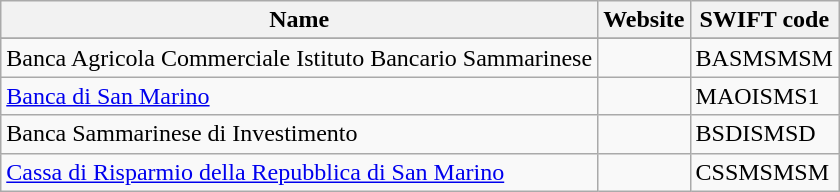<table class="wikitable">
<tr>
<th>Name</th>
<th>Website</th>
<th>SWIFT code</th>
</tr>
<tr>
</tr>
<tr>
<td>Banca Agricola Commerciale Istituto Bancario Sammarinese</td>
<td></td>
<td>BASMSMSM</td>
</tr>
<tr>
<td><a href='#'>Banca di San Marino</a></td>
<td></td>
<td>MAOISMS1</td>
</tr>
<tr>
<td>Banca Sammarinese di Investimento</td>
<td></td>
<td>BSDISMSD</td>
</tr>
<tr>
<td><a href='#'>Cassa di Risparmio della Repubblica di San Marino</a></td>
<td></td>
<td>CSSMSMSM</td>
</tr>
</table>
